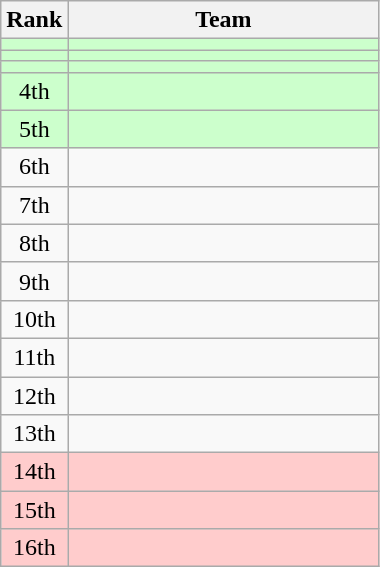<table class=wikitable style="text-align:center;">
<tr>
<th>Rank</th>
<th width=200>Team</th>
</tr>
<tr bgcolor="#ccffcc">
<td></td>
<td align=left></td>
</tr>
<tr bgcolor="#ccffcc">
<td></td>
<td align=left></td>
</tr>
<tr bgcolor="#ccffcc">
<td></td>
<td align=left></td>
</tr>
<tr bgcolor="#ccffcc">
<td>4th</td>
<td align=left></td>
</tr>
<tr bgcolor="#ccffcc">
<td>5th</td>
<td align=left></td>
</tr>
<tr>
<td>6th</td>
<td align=left></td>
</tr>
<tr>
<td>7th</td>
<td align=left></td>
</tr>
<tr>
<td>8th</td>
<td align=left></td>
</tr>
<tr>
<td>9th</td>
<td align=left></td>
</tr>
<tr>
<td>10th</td>
<td align=left></td>
</tr>
<tr>
<td>11th</td>
<td align=left></td>
</tr>
<tr>
<td>12th</td>
<td align=left></td>
</tr>
<tr>
<td>13th</td>
<td align=left></td>
</tr>
<tr bgcolor=#ffcccc>
<td>14th</td>
<td align=left></td>
</tr>
<tr bgcolor=#ffcccc>
<td>15th</td>
<td align=left></td>
</tr>
<tr bgcolor=#ffcccc>
<td>16th</td>
<td align=left></td>
</tr>
</table>
